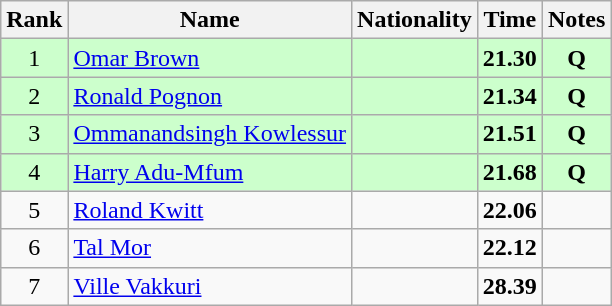<table class="wikitable sortable" style="text-align:center">
<tr>
<th>Rank</th>
<th>Name</th>
<th>Nationality</th>
<th>Time</th>
<th>Notes</th>
</tr>
<tr bgcolor=ccffcc>
<td>1</td>
<td align=left><a href='#'>Omar Brown</a></td>
<td align=left></td>
<td><strong>21.30</strong></td>
<td><strong>Q</strong></td>
</tr>
<tr bgcolor=ccffcc>
<td>2</td>
<td align=left><a href='#'>Ronald Pognon</a></td>
<td align=left></td>
<td><strong>21.34</strong></td>
<td><strong>Q</strong></td>
</tr>
<tr bgcolor=ccffcc>
<td>3</td>
<td align=left><a href='#'>Ommanandsingh Kowlessur</a></td>
<td align=left></td>
<td><strong>21.51</strong></td>
<td><strong>Q</strong></td>
</tr>
<tr bgcolor=ccffcc>
<td>4</td>
<td align=left><a href='#'>Harry Adu-Mfum</a></td>
<td align=left></td>
<td><strong>21.68</strong></td>
<td><strong>Q</strong></td>
</tr>
<tr>
<td>5</td>
<td align=left><a href='#'>Roland Kwitt</a></td>
<td align=left></td>
<td><strong>22.06</strong></td>
<td></td>
</tr>
<tr>
<td>6</td>
<td align=left><a href='#'>Tal Mor</a></td>
<td align=left></td>
<td><strong>22.12</strong></td>
<td></td>
</tr>
<tr>
<td>7</td>
<td align=left><a href='#'>Ville Vakkuri</a></td>
<td align=left></td>
<td><strong>28.39</strong></td>
<td></td>
</tr>
</table>
